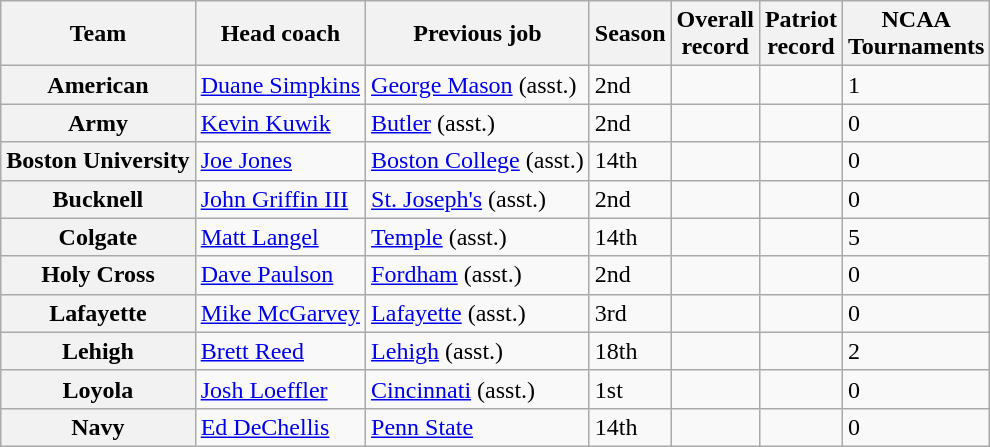<table class="wikitable sortable">
<tr>
<th>Team</th>
<th>Head coach</th>
<th>Previous job</th>
<th>Season</th>
<th>Overall<br>record</th>
<th>Patriot<br>record</th>
<th>NCAA<br>Tournaments</th>
</tr>
<tr>
<th style=>American</th>
<td><a href='#'>Duane Simpkins</a></td>
<td><a href='#'>George Mason</a> (asst.)</td>
<td>2nd</td>
<td></td>
<td></td>
<td>1</td>
</tr>
<tr>
<th style=>Army</th>
<td><a href='#'>Kevin Kuwik</a></td>
<td><a href='#'>Butler</a> (asst.)</td>
<td>2nd</td>
<td></td>
<td></td>
<td>0</td>
</tr>
<tr>
<th style=>Boston University</th>
<td><a href='#'>Joe Jones</a></td>
<td><a href='#'>Boston College</a> (asst.)</td>
<td>14th</td>
<td></td>
<td></td>
<td>0</td>
</tr>
<tr>
<th style=>Bucknell</th>
<td><a href='#'>John Griffin III</a></td>
<td><a href='#'>St. Joseph's</a> (asst.)</td>
<td>2nd</td>
<td></td>
<td></td>
<td>0</td>
</tr>
<tr>
<th style=>Colgate</th>
<td><a href='#'>Matt Langel</a></td>
<td><a href='#'>Temple</a> (asst.)</td>
<td>14th</td>
<td></td>
<td></td>
<td>5</td>
</tr>
<tr>
<th style=>Holy Cross</th>
<td><a href='#'>Dave Paulson</a></td>
<td><a href='#'>Fordham</a> (asst.)</td>
<td>2nd</td>
<td></td>
<td></td>
<td>0</td>
</tr>
<tr>
<th style=>Lafayette</th>
<td><a href='#'>Mike McGarvey</a></td>
<td><a href='#'>Lafayette</a> (asst.)</td>
<td>3rd</td>
<td></td>
<td></td>
<td>0</td>
</tr>
<tr>
<th style=>Lehigh</th>
<td><a href='#'>Brett Reed</a></td>
<td><a href='#'>Lehigh</a> (asst.)</td>
<td>18th</td>
<td></td>
<td></td>
<td>2</td>
</tr>
<tr>
<th style=>Loyola</th>
<td><a href='#'>Josh Loeffler</a></td>
<td><a href='#'>Cincinnati</a> (asst.)</td>
<td>1st</td>
<td></td>
<td></td>
<td>0</td>
</tr>
<tr>
<th style=>Navy</th>
<td><a href='#'>Ed DeChellis</a></td>
<td><a href='#'>Penn State</a></td>
<td>14th</td>
<td></td>
<td></td>
<td>0</td>
</tr>
</table>
